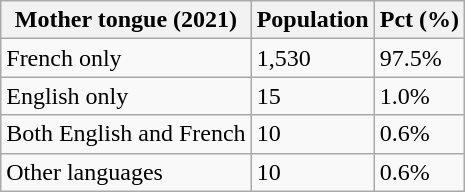<table class="wikitable">
<tr>
<th>Mother tongue (2021)</th>
<th>Population</th>
<th>Pct (%)</th>
</tr>
<tr>
<td>French only</td>
<td>1,530</td>
<td>97.5%</td>
</tr>
<tr>
<td>English only</td>
<td>15</td>
<td>1.0%</td>
</tr>
<tr>
<td>Both English and French</td>
<td>10</td>
<td>0.6%</td>
</tr>
<tr>
<td>Other languages</td>
<td>10</td>
<td>0.6%</td>
</tr>
</table>
